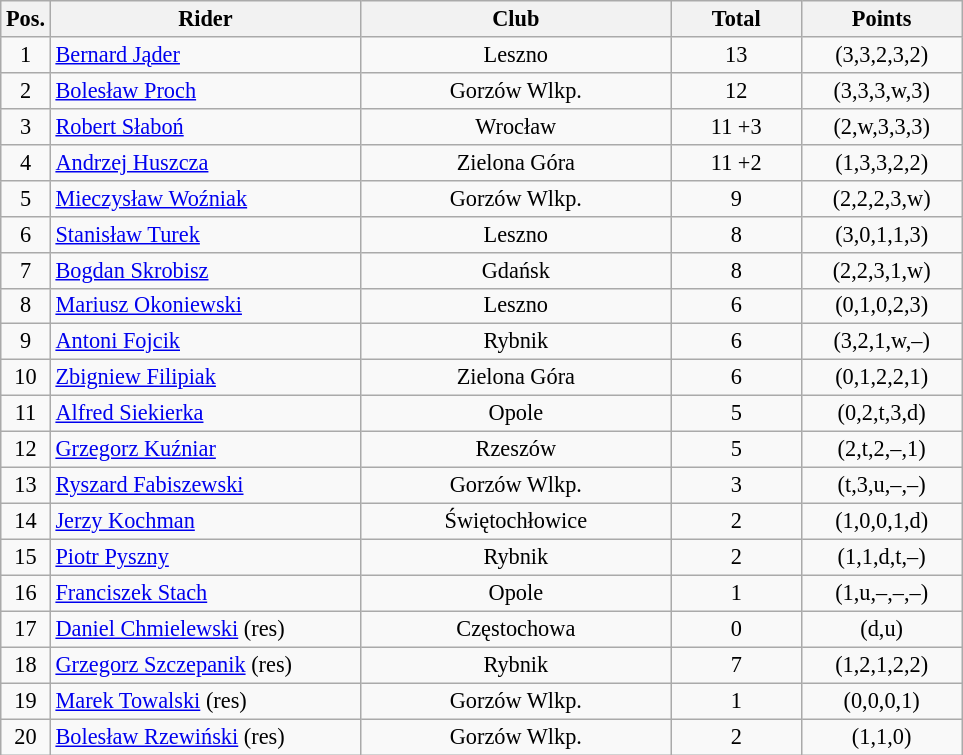<table class=wikitable style="font-size:93%;">
<tr>
<th width=25px>Pos.</th>
<th width=200px>Rider</th>
<th width=200px>Club</th>
<th width=80px>Total</th>
<th width=100px>Points</th>
</tr>
<tr align=center>
<td>1</td>
<td align=left><a href='#'>Bernard Jąder</a></td>
<td>Leszno</td>
<td>13</td>
<td>(3,3,2,3,2)</td>
</tr>
<tr align=center>
<td>2</td>
<td align=left><a href='#'>Bolesław Proch</a></td>
<td>Gorzów Wlkp.</td>
<td>12</td>
<td>(3,3,3,w,3)</td>
</tr>
<tr align=center>
<td>3</td>
<td align=left><a href='#'>Robert Słaboń</a></td>
<td>Wrocław</td>
<td>11 +3</td>
<td>(2,w,3,3,3)</td>
</tr>
<tr align=center>
<td>4</td>
<td align=left><a href='#'>Andrzej Huszcza</a></td>
<td>Zielona Góra</td>
<td>11 +2</td>
<td>(1,3,3,2,2)</td>
</tr>
<tr align=center>
<td>5</td>
<td align=left><a href='#'>Mieczysław Woźniak</a></td>
<td>Gorzów Wlkp.</td>
<td>9</td>
<td>(2,2,2,3,w)</td>
</tr>
<tr align=center>
<td>6</td>
<td align=left><a href='#'>Stanisław Turek</a></td>
<td>Leszno</td>
<td>8</td>
<td>(3,0,1,1,3)</td>
</tr>
<tr align=center>
<td>7</td>
<td align=left><a href='#'>Bogdan Skrobisz</a></td>
<td>Gdańsk</td>
<td>8</td>
<td>(2,2,3,1,w)</td>
</tr>
<tr align=center>
<td>8</td>
<td align=left><a href='#'>Mariusz Okoniewski</a></td>
<td>Leszno</td>
<td>6</td>
<td>(0,1,0,2,3)</td>
</tr>
<tr align=center>
<td>9</td>
<td align=left><a href='#'>Antoni Fojcik</a></td>
<td>Rybnik</td>
<td>6</td>
<td>(3,2,1,w,–)</td>
</tr>
<tr align=center>
<td>10</td>
<td align=left><a href='#'>Zbigniew Filipiak</a></td>
<td>Zielona Góra</td>
<td>6</td>
<td>(0,1,2,2,1)</td>
</tr>
<tr align=center>
<td>11</td>
<td align=left><a href='#'>Alfred Siekierka</a></td>
<td>Opole</td>
<td>5</td>
<td>(0,2,t,3,d)</td>
</tr>
<tr align=center>
<td>12</td>
<td align=left><a href='#'>Grzegorz Kuźniar</a></td>
<td>Rzeszów</td>
<td>5</td>
<td>(2,t,2,–,1)</td>
</tr>
<tr align=center>
<td>13</td>
<td align=left><a href='#'>Ryszard Fabiszewski</a></td>
<td>Gorzów Wlkp.</td>
<td>3</td>
<td>(t,3,u,–,–)</td>
</tr>
<tr align=center>
<td>14</td>
<td align=left><a href='#'>Jerzy Kochman</a></td>
<td>Świętochłowice</td>
<td>2</td>
<td>(1,0,0,1,d)</td>
</tr>
<tr align=center>
<td>15</td>
<td align=left><a href='#'>Piotr Pyszny</a></td>
<td>Rybnik</td>
<td>2</td>
<td>(1,1,d,t,–)</td>
</tr>
<tr align=center>
<td>16</td>
<td align=left><a href='#'>Franciszek Stach</a></td>
<td>Opole</td>
<td>1</td>
<td>(1,u,–,–,–)</td>
</tr>
<tr align=center>
<td>17</td>
<td align=left><a href='#'>Daniel Chmielewski</a> (res)</td>
<td>Częstochowa</td>
<td>0</td>
<td>(d,u)</td>
</tr>
<tr align=center>
<td>18</td>
<td align=left><a href='#'>Grzegorz Szczepanik</a> (res)</td>
<td>Rybnik</td>
<td>7</td>
<td>(1,2,1,2,2)</td>
</tr>
<tr align=center>
<td>19</td>
<td align=left><a href='#'>Marek Towalski</a> (res)</td>
<td>Gorzów Wlkp.</td>
<td>1</td>
<td>(0,0,0,1)</td>
</tr>
<tr align=center>
<td>20</td>
<td align=left><a href='#'>Bolesław Rzewiński</a> (res)</td>
<td>Gorzów Wlkp.</td>
<td>2</td>
<td>(1,1,0)</td>
</tr>
</table>
